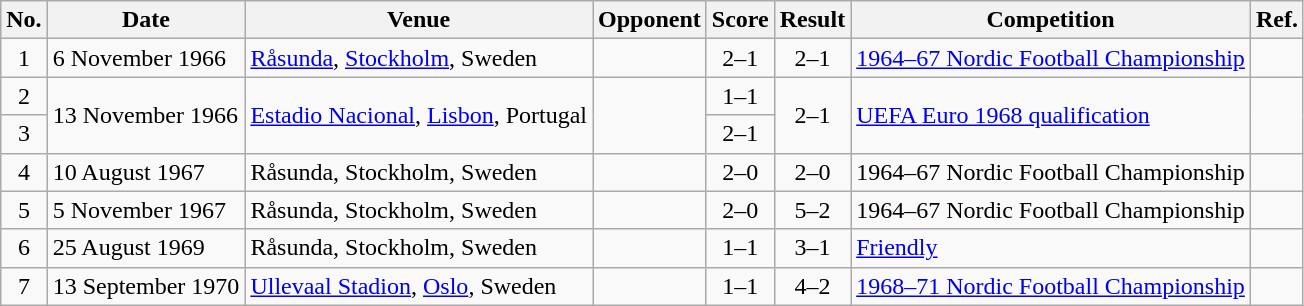<table class="wikitable sortable">
<tr>
<th scope="col">No.</th>
<th scope="col">Date</th>
<th scope="col">Venue</th>
<th scope="col">Opponent</th>
<th scope="col">Score</th>
<th scope="col">Result</th>
<th scope="col">Competition</th>
<th>Ref.</th>
</tr>
<tr>
<td align="center">1</td>
<td>6 November 1966</td>
<td><a href='#'>Råsunda</a>, <a href='#'>Stockholm</a>, Sweden</td>
<td></td>
<td align="center">2–1</td>
<td align="center">2–1</td>
<td><a href='#'>1964–67 Nordic Football Championship</a></td>
<td></td>
</tr>
<tr>
<td align="center">2</td>
<td rowspan="2">13 November 1966</td>
<td rowspan="2"><a href='#'>Estadio Nacional</a>, <a href='#'>Lisbon</a>, Portugal</td>
<td rowspan="2"></td>
<td align="center">1–1</td>
<td rowspan="2" align="center">2–1</td>
<td rowspan="2"><a href='#'>UEFA Euro 1968 qualification</a></td>
<td rowspan="2"></td>
</tr>
<tr>
<td align="center">3</td>
<td align="center">2–1</td>
</tr>
<tr>
<td align="center">4</td>
<td>10 August 1967</td>
<td>Råsunda, Stockholm, Sweden</td>
<td></td>
<td align="center">2–0</td>
<td align="center">2–0</td>
<td>1964–67 Nordic Football Championship</td>
<td></td>
</tr>
<tr>
<td align="center">5</td>
<td>5 November 1967</td>
<td>Råsunda, Stockholm, Sweden</td>
<td></td>
<td align="center">2–0</td>
<td align="center">5–2</td>
<td>1964–67 Nordic Football Championship</td>
<td></td>
</tr>
<tr>
<td align="center">6</td>
<td>25 August 1969</td>
<td>Råsunda, Stockholm, Sweden</td>
<td></td>
<td align="center">1–1</td>
<td align="center">3–1</td>
<td><a href='#'>Friendly</a></td>
<td></td>
</tr>
<tr>
<td align="center">7</td>
<td>13 September 1970</td>
<td><a href='#'>Ullevaal Stadion</a>, <a href='#'>Oslo</a>, Sweden</td>
<td></td>
<td align="center">1–1</td>
<td align="center">4–2</td>
<td><a href='#'>1968–71 Nordic Football Championship</a></td>
<td></td>
</tr>
</table>
